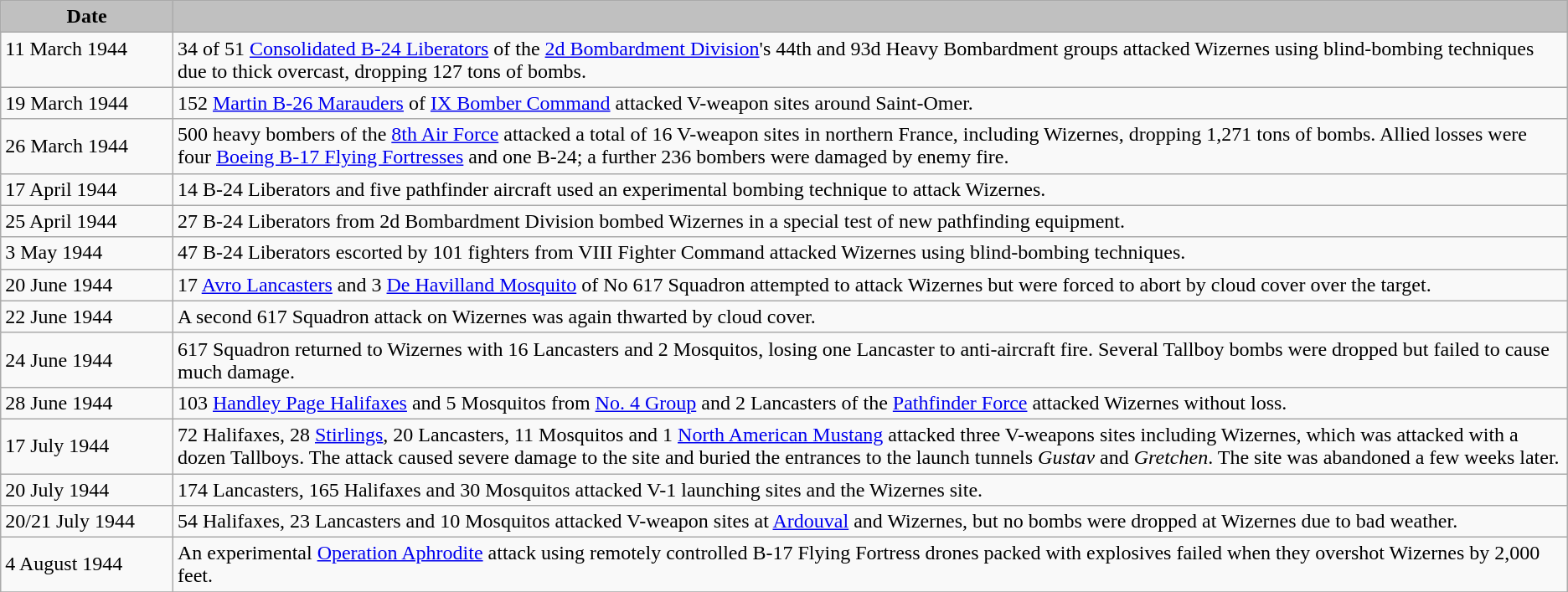<table class="wikitable sortable">
<tr>
<th style="background:silver" width=11%>Date</th>
<th style="background:silver"></th>
</tr>
<tr valign=top>
<td>11 March 1944</td>
<td> 34 of 51 <a href='#'>Consolidated B-24 Liberators</a> of the <a href='#'>2d Bombardment Division</a>'s 44th and 93d Heavy Bombardment groups attacked Wizernes using blind-bombing techniques due to thick overcast, dropping 127 tons of bombs.</td>
</tr>
<tr>
<td>19 March 1944</td>
<td> 152 <a href='#'>Martin B-26 Marauders</a> of <a href='#'>IX Bomber Command</a> attacked V-weapon sites around Saint-Omer.</td>
</tr>
<tr>
<td>26 March 1944</td>
<td> 500 heavy bombers of the <a href='#'>8th Air Force</a> attacked a total of 16 V-weapon sites in northern France, including Wizernes, dropping 1,271 tons of bombs. Allied losses were four <a href='#'>Boeing B-17 Flying Fortresses</a> and one B-24; a further 236 bombers were damaged by enemy fire.</td>
</tr>
<tr>
<td>17 April 1944</td>
<td> 14 B-24 Liberators and five pathfinder aircraft used an experimental bombing technique to attack Wizernes.</td>
</tr>
<tr>
<td>25 April 1944</td>
<td> 27 B-24 Liberators from 2d Bombardment Division bombed Wizernes in a special test of new pathfinding equipment.</td>
</tr>
<tr>
<td>3 May 1944</td>
<td> 47 B-24 Liberators escorted by 101 fighters from VIII Fighter Command attacked Wizernes using blind-bombing techniques.</td>
</tr>
<tr>
<td>20 June 1944</td>
<td> 17 <a href='#'>Avro Lancasters</a> and 3 <a href='#'>De Havilland Mosquito</a> of No 617 Squadron attempted to attack Wizernes but were forced to abort by cloud cover over the target.</td>
</tr>
<tr>
<td>22 June 1944</td>
<td> A second 617 Squadron attack on Wizernes was again thwarted by cloud cover.</td>
</tr>
<tr>
<td>24 June 1944</td>
<td> 617 Squadron returned to Wizernes with 16 Lancasters and 2 Mosquitos, losing one Lancaster to anti-aircraft fire. Several Tallboy bombs were dropped but failed to cause much damage.</td>
</tr>
<tr>
<td>28 June 1944</td>
<td> 103 <a href='#'>Handley Page Halifaxes</a> and 5 Mosquitos from <a href='#'>No. 4 Group</a> and 2 Lancasters of the <a href='#'>Pathfinder Force</a> attacked Wizernes without loss.</td>
</tr>
<tr>
<td>17 July 1944</td>
<td> 72 Halifaxes, 28 <a href='#'>Stirlings</a>, 20 Lancasters, 11 Mosquitos and 1 <a href='#'>North American Mustang</a> attacked three V-weapons sites including Wizernes, which was attacked with a dozen Tallboys. The attack caused severe damage to the site and buried the entrances to the launch tunnels <em>Gustav</em> and <em>Gretchen</em>. The site was abandoned a few weeks later.</td>
</tr>
<tr>
<td>20 July 1944</td>
<td> 174 Lancasters, 165 Halifaxes and 30 Mosquitos attacked V-1 launching sites and the Wizernes site.</td>
</tr>
<tr>
<td>20/21 July 1944</td>
<td> 54 Halifaxes, 23 Lancasters and 10 Mosquitos attacked V-weapon sites at <a href='#'>Ardouval</a> and Wizernes, but no bombs were dropped at Wizernes due to bad weather.</td>
</tr>
<tr>
<td>4 August 1944</td>
<td> An experimental <a href='#'>Operation Aphrodite</a> attack using remotely controlled B-17 Flying Fortress drones packed with explosives failed when they overshot Wizernes by 2,000 feet.</td>
</tr>
<tr>
</tr>
</table>
